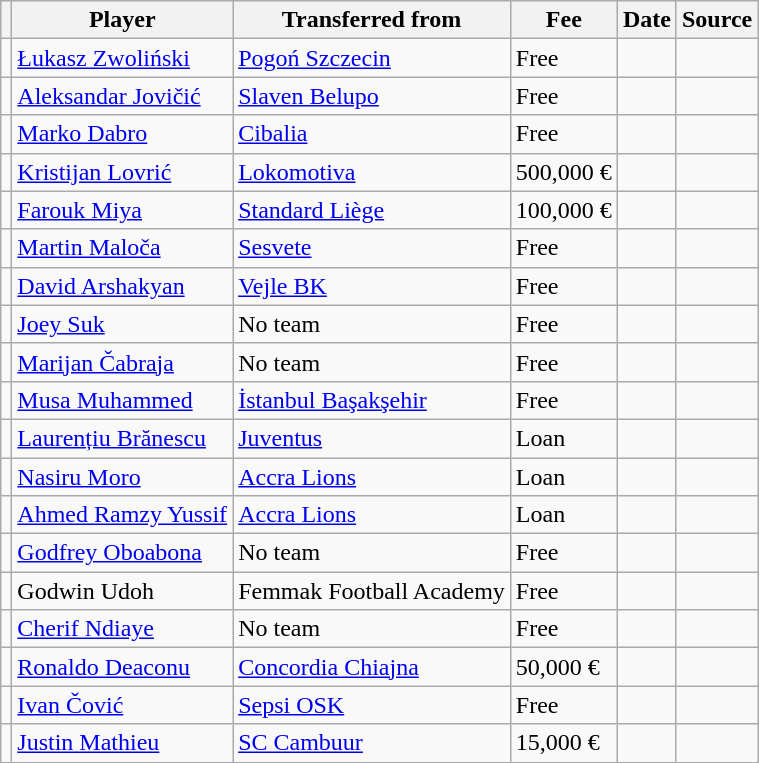<table class="wikitable plainrowheaders sortable">
<tr>
<th></th>
<th scope=col>Player</th>
<th>Transferred from</th>
<th scope=col>Fee</th>
<th scope=col>Date</th>
<th scope=col>Source</th>
</tr>
<tr>
<td align=center></td>
<td> <a href='#'>Łukasz Zwoliński</a></td>
<td> <a href='#'>Pogoń Szczecin</a></td>
<td>Free</td>
<td></td>
<td></td>
</tr>
<tr>
<td align=center></td>
<td> <a href='#'>Aleksandar Jovičić</a></td>
<td> <a href='#'>Slaven Belupo</a></td>
<td>Free</td>
<td></td>
<td></td>
</tr>
<tr>
<td align=center></td>
<td> <a href='#'>Marko Dabro</a></td>
<td> <a href='#'>Cibalia</a></td>
<td>Free</td>
<td></td>
<td></td>
</tr>
<tr>
<td align=center></td>
<td> <a href='#'>Kristijan Lovrić</a></td>
<td> <a href='#'>Lokomotiva</a></td>
<td>500,000 €</td>
<td></td>
<td></td>
</tr>
<tr>
<td align=center></td>
<td> <a href='#'>Farouk Miya</a></td>
<td> <a href='#'>Standard Liège</a></td>
<td>100,000 €</td>
<td></td>
<td></td>
</tr>
<tr>
<td align=center></td>
<td> <a href='#'>Martin Maloča</a></td>
<td> <a href='#'>Sesvete</a></td>
<td>Free</td>
<td></td>
<td></td>
</tr>
<tr>
<td align=center></td>
<td> <a href='#'>David Arshakyan</a></td>
<td> <a href='#'>Vejle BK</a></td>
<td>Free</td>
<td></td>
<td></td>
</tr>
<tr>
<td align=center></td>
<td> <a href='#'>Joey Suk</a></td>
<td>No team</td>
<td>Free</td>
<td></td>
<td></td>
</tr>
<tr>
<td align=center></td>
<td> <a href='#'>Marijan Čabraja</a></td>
<td>No team</td>
<td>Free</td>
<td></td>
<td></td>
</tr>
<tr>
<td align=center></td>
<td> <a href='#'>Musa Muhammed</a></td>
<td> <a href='#'>İstanbul Başakşehir</a></td>
<td>Free</td>
<td></td>
<td></td>
</tr>
<tr>
<td align=center></td>
<td> <a href='#'>Laurențiu Brănescu</a></td>
<td> <a href='#'>Juventus</a></td>
<td>Loan</td>
<td></td>
<td></td>
</tr>
<tr>
<td align=center></td>
<td> <a href='#'>Nasiru Moro</a></td>
<td> <a href='#'>Accra Lions</a></td>
<td>Loan</td>
<td></td>
<td></td>
</tr>
<tr>
<td align=center></td>
<td> <a href='#'>Ahmed Ramzy Yussif</a></td>
<td> <a href='#'>Accra Lions</a></td>
<td>Loan</td>
<td></td>
<td></td>
</tr>
<tr>
<td align=center></td>
<td> <a href='#'>Godfrey Oboabona</a></td>
<td>No team</td>
<td>Free</td>
<td></td>
<td></td>
</tr>
<tr>
<td align=center></td>
<td> Godwin Udoh</td>
<td> Femmak Football Academy</td>
<td>Free</td>
<td></td>
<td></td>
</tr>
<tr>
<td align=center></td>
<td> <a href='#'>Cherif Ndiaye</a></td>
<td>No team</td>
<td>Free</td>
<td></td>
<td></td>
</tr>
<tr>
<td align=center></td>
<td> <a href='#'>Ronaldo Deaconu</a></td>
<td> <a href='#'>Concordia Chiajna</a></td>
<td>50,000 €</td>
<td></td>
<td></td>
</tr>
<tr>
<td align=center></td>
<td> <a href='#'>Ivan Čović</a></td>
<td> <a href='#'>Sepsi OSK</a></td>
<td>Free</td>
<td></td>
<td></td>
</tr>
<tr>
<td align=center></td>
<td> <a href='#'>Justin Mathieu</a></td>
<td> <a href='#'>SC Cambuur</a></td>
<td>15,000 €</td>
<td></td>
<td></td>
</tr>
</table>
